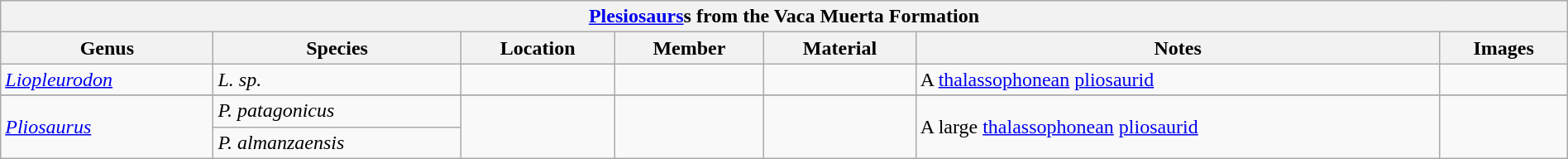<table class="wikitable"  style="margin:auto; width:100%;">
<tr>
<th colspan="7" align="center"><strong><a href='#'>Plesiosaurs</a>s from the Vaca Muerta Formation</strong></th>
</tr>
<tr>
<th>Genus</th>
<th>Species</th>
<th>Location</th>
<th>Member</th>
<th>Material</th>
<th>Notes</th>
<th>Images</th>
</tr>
<tr>
<td><em><a href='#'>Liopleurodon</a></em></td>
<td><em>L. sp.</em></td>
<td></td>
<td></td>
<td></td>
<td>A <a href='#'>thalassophonean</a> <a href='#'>pliosaurid</a></td>
<td></td>
</tr>
<tr>
</tr>
<tr>
<td rowspan=2><em><a href='#'>Pliosaurus</a></em></td>
<td><em>P. patagonicus</em></td>
<td rowspan=2></td>
<td rowspan=2></td>
<td rowspan=2></td>
<td rowspan=2>A large <a href='#'>thalassophonean</a> <a href='#'>pliosaurid</a></td>
<td rowspan=2></td>
</tr>
<tr>
<td><em>P. almanzaensis</em></td>
</tr>
</table>
